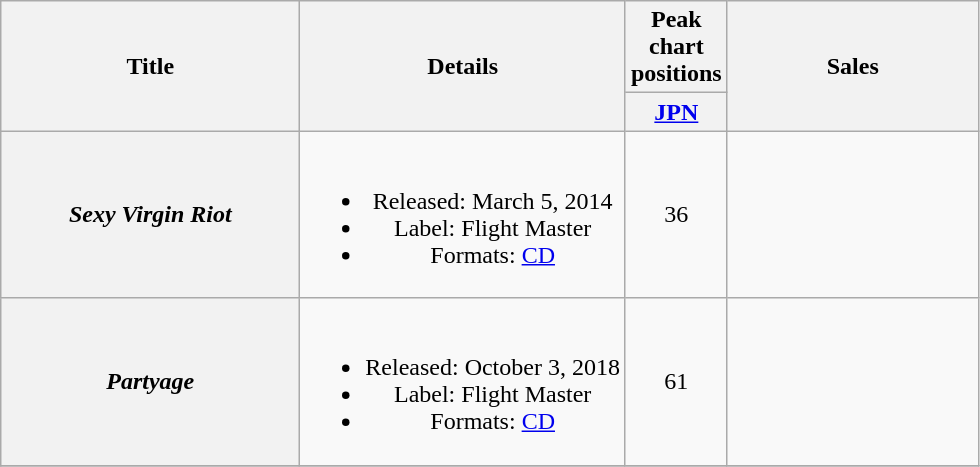<table class="wikitable plainrowheaders" style="text-align:center;">
<tr>
<th rowspan="2" style="width:12em;">Title</th>
<th rowspan="2">Details</th>
<th colspan="1">Peak chart positions</th>
<th rowspan="2" style="width:10em;">Sales</th>
</tr>
<tr>
<th width="30"><a href='#'>JPN</a></th>
</tr>
<tr>
<th scope="row"><em>Sexy Virgin Riot</em></th>
<td><br><ul><li>Released: March 5, 2014</li><li>Label: Flight Master</li><li>Formats: <a href='#'>CD</a></li></ul></td>
<td>36</td>
<td></td>
</tr>
<tr>
<th scope="row"><em>Partyage</em></th>
<td><br><ul><li>Released: October 3, 2018</li><li>Label: Flight Master</li><li>Formats: <a href='#'>CD</a></li></ul></td>
<td>61</td>
<td></td>
</tr>
<tr>
</tr>
</table>
